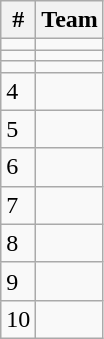<table class="wikitable">
<tr>
<th>#</th>
<th>Team</th>
</tr>
<tr>
<td></td>
<td></td>
</tr>
<tr>
<td></td>
<td></td>
</tr>
<tr>
<td></td>
<td></td>
</tr>
<tr>
<td>4</td>
<td></td>
</tr>
<tr>
<td>5</td>
<td></td>
</tr>
<tr>
<td>6</td>
<td></td>
</tr>
<tr>
<td>7</td>
<td></td>
</tr>
<tr>
<td>8</td>
<td></td>
</tr>
<tr>
<td>9</td>
<td></td>
</tr>
<tr>
<td>10</td>
<td><strong></strong></td>
</tr>
</table>
